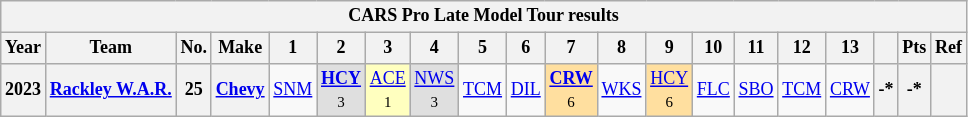<table class="wikitable" style="text-align:center; font-size:75%">
<tr>
<th colspan=23>CARS Pro Late Model Tour results</th>
</tr>
<tr>
<th>Year</th>
<th>Team</th>
<th>No.</th>
<th>Make</th>
<th>1</th>
<th>2</th>
<th>3</th>
<th>4</th>
<th>5</th>
<th>6</th>
<th>7</th>
<th>8</th>
<th>9</th>
<th>10</th>
<th>11</th>
<th>12</th>
<th>13</th>
<th></th>
<th>Pts</th>
<th>Ref</th>
</tr>
<tr>
<th>2023</th>
<th><a href='#'>Rackley W.A.R.</a></th>
<th>25</th>
<th><a href='#'>Chevy</a></th>
<td><a href='#'>SNM</a></td>
<td style="background:#DFDFDF;"><strong><a href='#'>HCY</a></strong><br><small>3</small></td>
<td style="background:#FFFFBF;"><a href='#'>ACE</a><br><small>1</small></td>
<td style="background:#DFDFDF;"><a href='#'>NWS</a><br><small>3</small></td>
<td><a href='#'>TCM</a></td>
<td><a href='#'>DIL</a></td>
<td style="background:#FFDF9F;"><strong><a href='#'>CRW</a></strong><br><small>6</small></td>
<td><a href='#'>WKS</a></td>
<td style="background:#FFDF9F;"><a href='#'>HCY</a><br><small>6</small></td>
<td><a href='#'>FLC</a></td>
<td><a href='#'>SBO</a></td>
<td><a href='#'>TCM</a></td>
<td><a href='#'>CRW</a></td>
<th>-*</th>
<th>-*</th>
<th></th>
</tr>
</table>
